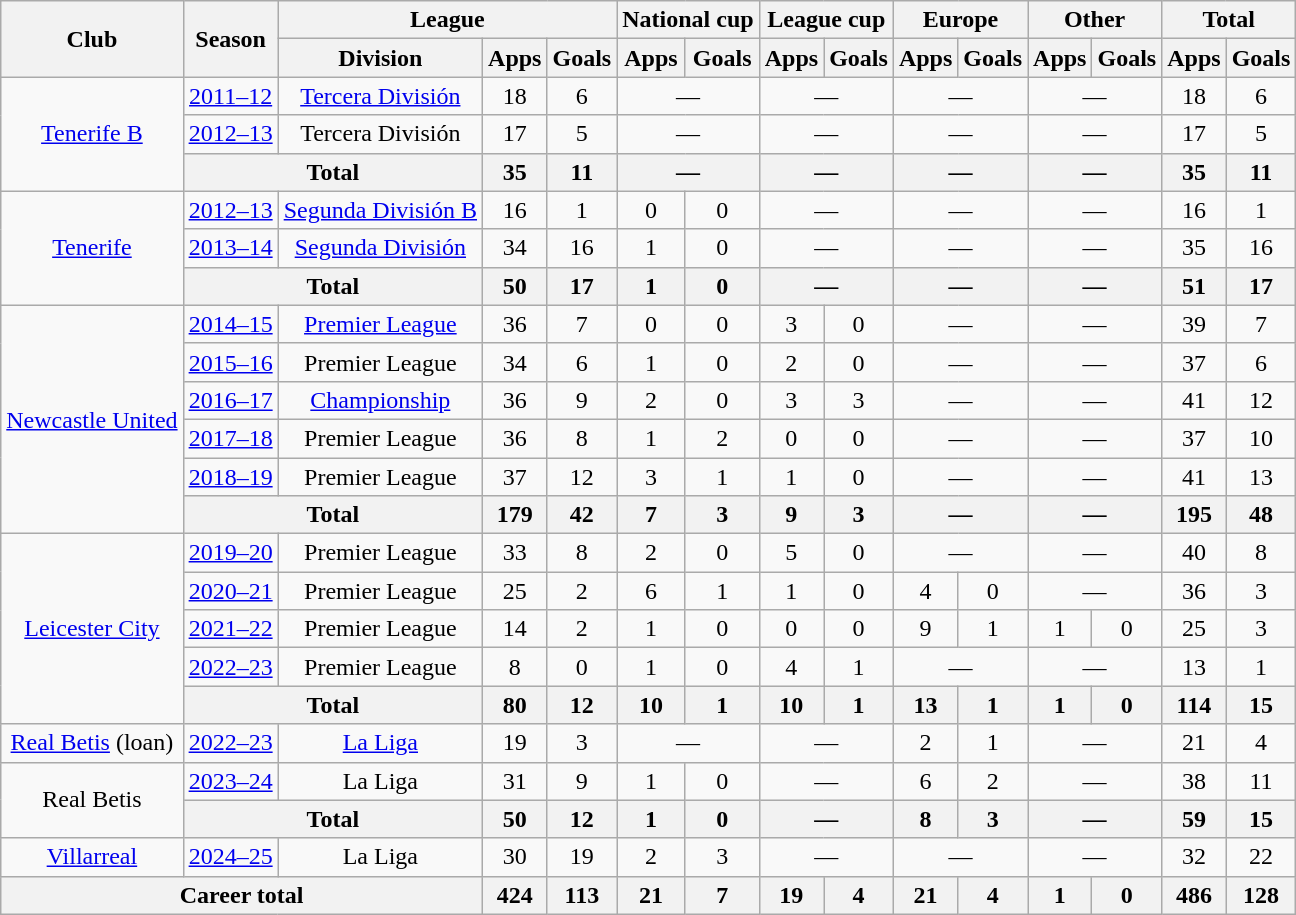<table class="wikitable" style="text-align:center">
<tr>
<th rowspan="2">Club</th>
<th rowspan="2">Season</th>
<th colspan="3">League</th>
<th colspan="2">National cup</th>
<th colspan="2">League cup</th>
<th colspan="2">Europe</th>
<th colspan="2">Other</th>
<th colspan="2">Total</th>
</tr>
<tr>
<th>Division</th>
<th>Apps</th>
<th>Goals</th>
<th>Apps</th>
<th>Goals</th>
<th>Apps</th>
<th>Goals</th>
<th>Apps</th>
<th>Goals</th>
<th>Apps</th>
<th>Goals</th>
<th>Apps</th>
<th>Goals</th>
</tr>
<tr>
<td rowspan="3"><a href='#'>Tenerife B</a></td>
<td><a href='#'>2011–12</a></td>
<td><a href='#'>Tercera División</a></td>
<td>18</td>
<td>6</td>
<td colspan="2">—</td>
<td colspan="2">—</td>
<td colspan="2">—</td>
<td colspan="2">—</td>
<td>18</td>
<td>6</td>
</tr>
<tr>
<td><a href='#'>2012–13</a></td>
<td>Tercera División</td>
<td>17</td>
<td>5</td>
<td colspan="2">—</td>
<td colspan="2">—</td>
<td colspan="2">—</td>
<td colspan="2">—</td>
<td>17</td>
<td>5</td>
</tr>
<tr>
<th colspan="2">Total</th>
<th>35</th>
<th>11</th>
<th colspan="2">—</th>
<th colspan="2">—</th>
<th colspan="2">—</th>
<th colspan="2">—</th>
<th>35</th>
<th>11</th>
</tr>
<tr>
<td rowspan="3"><a href='#'>Tenerife</a></td>
<td><a href='#'>2012–13</a></td>
<td><a href='#'>Segunda División B</a></td>
<td>16</td>
<td>1</td>
<td>0</td>
<td>0</td>
<td colspan="2">—</td>
<td colspan="2">—</td>
<td colspan="2">—</td>
<td>16</td>
<td>1</td>
</tr>
<tr>
<td><a href='#'>2013–14</a></td>
<td><a href='#'>Segunda División</a></td>
<td>34</td>
<td>16</td>
<td>1</td>
<td>0</td>
<td colspan="2">—</td>
<td colspan="2">—</td>
<td colspan="2">—</td>
<td>35</td>
<td>16</td>
</tr>
<tr>
<th colspan="2">Total</th>
<th>50</th>
<th>17</th>
<th>1</th>
<th>0</th>
<th colspan="2">—</th>
<th colspan="2">—</th>
<th colspan="2">—</th>
<th>51</th>
<th>17</th>
</tr>
<tr>
<td rowspan="6"><a href='#'>Newcastle United</a></td>
<td><a href='#'>2014–15</a></td>
<td><a href='#'>Premier League</a></td>
<td>36</td>
<td>7</td>
<td>0</td>
<td>0</td>
<td>3</td>
<td>0</td>
<td colspan="2">—</td>
<td colspan="2">—</td>
<td>39</td>
<td>7</td>
</tr>
<tr>
<td><a href='#'>2015–16</a></td>
<td>Premier League</td>
<td>34</td>
<td>6</td>
<td>1</td>
<td>0</td>
<td>2</td>
<td>0</td>
<td colspan="2">—</td>
<td colspan="2">—</td>
<td>37</td>
<td>6</td>
</tr>
<tr>
<td><a href='#'>2016–17</a></td>
<td><a href='#'>Championship</a></td>
<td>36</td>
<td>9</td>
<td>2</td>
<td>0</td>
<td>3</td>
<td>3</td>
<td colspan="2">—</td>
<td colspan="2">—</td>
<td>41</td>
<td>12</td>
</tr>
<tr>
<td><a href='#'>2017–18</a></td>
<td>Premier League</td>
<td>36</td>
<td>8</td>
<td>1</td>
<td>2</td>
<td>0</td>
<td>0</td>
<td colspan="2">—</td>
<td colspan="2">—</td>
<td>37</td>
<td>10</td>
</tr>
<tr>
<td><a href='#'>2018–19</a></td>
<td>Premier League</td>
<td>37</td>
<td>12</td>
<td>3</td>
<td>1</td>
<td>1</td>
<td>0</td>
<td colspan="2">—</td>
<td colspan="2">—</td>
<td>41</td>
<td>13</td>
</tr>
<tr>
<th colspan="2">Total</th>
<th>179</th>
<th>42</th>
<th>7</th>
<th>3</th>
<th>9</th>
<th>3</th>
<th colspan="2">—</th>
<th colspan="2">—</th>
<th>195</th>
<th>48</th>
</tr>
<tr>
<td rowspan="5"><a href='#'>Leicester City</a></td>
<td><a href='#'>2019–20</a></td>
<td>Premier League</td>
<td>33</td>
<td>8</td>
<td>2</td>
<td>0</td>
<td>5</td>
<td>0</td>
<td colspan="2">—</td>
<td colspan="2">—</td>
<td>40</td>
<td>8</td>
</tr>
<tr>
<td><a href='#'>2020–21</a></td>
<td>Premier League</td>
<td>25</td>
<td>2</td>
<td>6</td>
<td>1</td>
<td>1</td>
<td>0</td>
<td>4</td>
<td>0</td>
<td colspan="2">—</td>
<td>36</td>
<td>3</td>
</tr>
<tr>
<td><a href='#'>2021–22</a></td>
<td>Premier League</td>
<td>14</td>
<td>2</td>
<td>1</td>
<td>0</td>
<td>0</td>
<td>0</td>
<td>9</td>
<td>1</td>
<td>1</td>
<td>0</td>
<td>25</td>
<td>3</td>
</tr>
<tr>
<td><a href='#'>2022–23</a></td>
<td>Premier League</td>
<td>8</td>
<td>0</td>
<td>1</td>
<td>0</td>
<td>4</td>
<td>1</td>
<td colspan="2">—</td>
<td colspan="2">—</td>
<td>13</td>
<td>1</td>
</tr>
<tr>
<th colspan="2">Total</th>
<th>80</th>
<th>12</th>
<th>10</th>
<th>1</th>
<th>10</th>
<th>1</th>
<th>13</th>
<th>1</th>
<th>1</th>
<th>0</th>
<th>114</th>
<th>15</th>
</tr>
<tr>
<td><a href='#'>Real Betis</a> (loan)</td>
<td><a href='#'>2022–23</a></td>
<td><a href='#'>La Liga</a></td>
<td>19</td>
<td>3</td>
<td colspan="2">—</td>
<td colspan="2">—</td>
<td>2</td>
<td>1</td>
<td colspan="2">—</td>
<td>21</td>
<td>4</td>
</tr>
<tr>
<td rowspan="2">Real Betis</td>
<td><a href='#'>2023–24</a></td>
<td>La Liga</td>
<td>31</td>
<td>9</td>
<td>1</td>
<td>0</td>
<td colspan="2">—</td>
<td>6</td>
<td>2</td>
<td colspan="2">—</td>
<td>38</td>
<td>11</td>
</tr>
<tr>
<th colspan="2">Total</th>
<th>50</th>
<th>12</th>
<th>1</th>
<th>0</th>
<th colspan="2">—</th>
<th>8</th>
<th>3</th>
<th colspan="2">—</th>
<th>59</th>
<th>15</th>
</tr>
<tr>
<td><a href='#'>Villarreal</a></td>
<td><a href='#'>2024–25</a></td>
<td>La Liga</td>
<td>30</td>
<td>19</td>
<td>2</td>
<td>3</td>
<td colspan="2">—</td>
<td colspan="2">—</td>
<td colspan="2">—</td>
<td>32</td>
<td>22</td>
</tr>
<tr>
<th colspan="3">Career total</th>
<th>424</th>
<th>113</th>
<th>21</th>
<th>7</th>
<th>19</th>
<th>4</th>
<th>21</th>
<th>4</th>
<th>1</th>
<th>0</th>
<th>486</th>
<th>128</th>
</tr>
</table>
